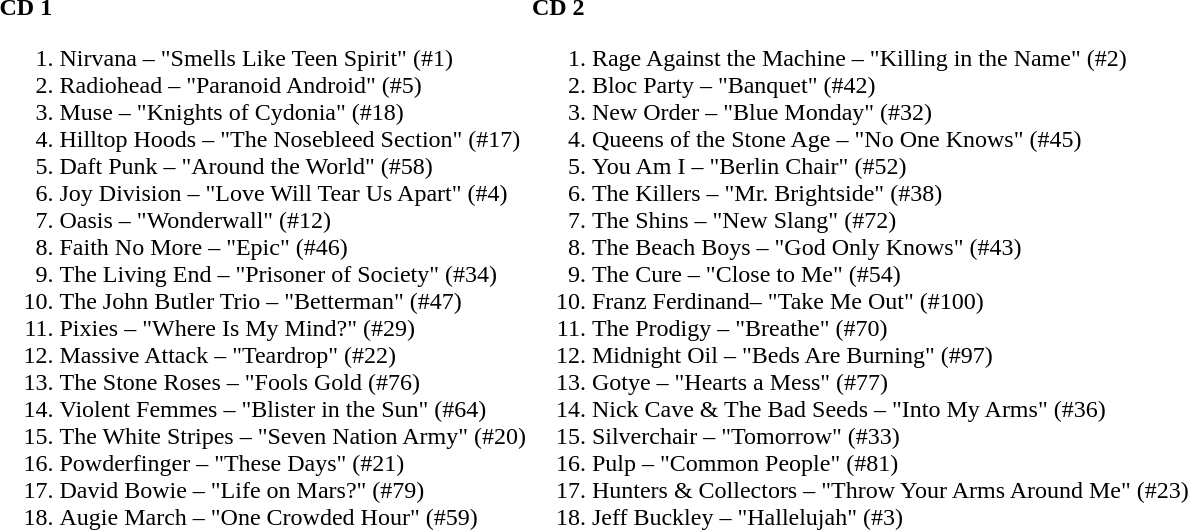<table>
<tr valign=top>
<td><strong>CD 1</strong><br><ol><li>Nirvana – "Smells Like Teen Spirit" (#1)</li><li>Radiohead – "Paranoid Android" (#5)</li><li>Muse – "Knights of Cydonia" (#18)</li><li>Hilltop Hoods – "The Nosebleed Section" (#17)</li><li>Daft Punk – "Around the World" (#58)</li><li>Joy Division – "Love Will Tear Us Apart" (#4)</li><li>Oasis  – "Wonderwall" (#12)</li><li>Faith No More – "Epic" (#46)</li><li>The Living End – "Prisoner of Society" (#34)</li><li>The John Butler Trio – "Betterman" (#47)</li><li>Pixies – "Where Is My Mind?" (#29)</li><li>Massive Attack – "Teardrop" (#22)</li><li>The Stone Roses – "Fools Gold (#76)</li><li>Violent Femmes – "Blister in the Sun" (#64)</li><li>The White Stripes – "Seven Nation Army" (#20)</li><li>Powderfinger – "These Days" (#21)</li><li>David Bowie – "Life on Mars?" (#79)</li><li>Augie March – "One Crowded Hour" (#59)</li></ol></td>
<td><strong>CD 2</strong><br><ol><li>Rage Against the Machine – "Killing in the Name" (#2)</li><li>Bloc Party – "Banquet" (#42)</li><li>New Order – "Blue Monday" (#32)</li><li>Queens of the Stone Age – "No One Knows" (#45)</li><li>You Am I – "Berlin Chair" (#52)</li><li>The Killers – "Mr. Brightside" (#38)</li><li>The Shins – "New Slang" (#72)</li><li>The Beach Boys – "God Only Knows" (#43)</li><li>The Cure – "Close to Me" (#54)</li><li>Franz Ferdinand– "Take Me Out" (#100)</li><li>The Prodigy – "Breathe" (#70)</li><li>Midnight Oil – "Beds Are Burning" (#97)</li><li>Gotye – "Hearts a Mess" (#77)</li><li>Nick Cave & The Bad Seeds – "Into My Arms" (#36)</li><li>Silverchair – "Tomorrow" (#33)</li><li>Pulp – "Common People" (#81)</li><li>Hunters & Collectors – "Throw Your Arms Around Me" (#23)</li><li>Jeff Buckley – "Hallelujah" (#3)</li></ol></td>
</tr>
</table>
